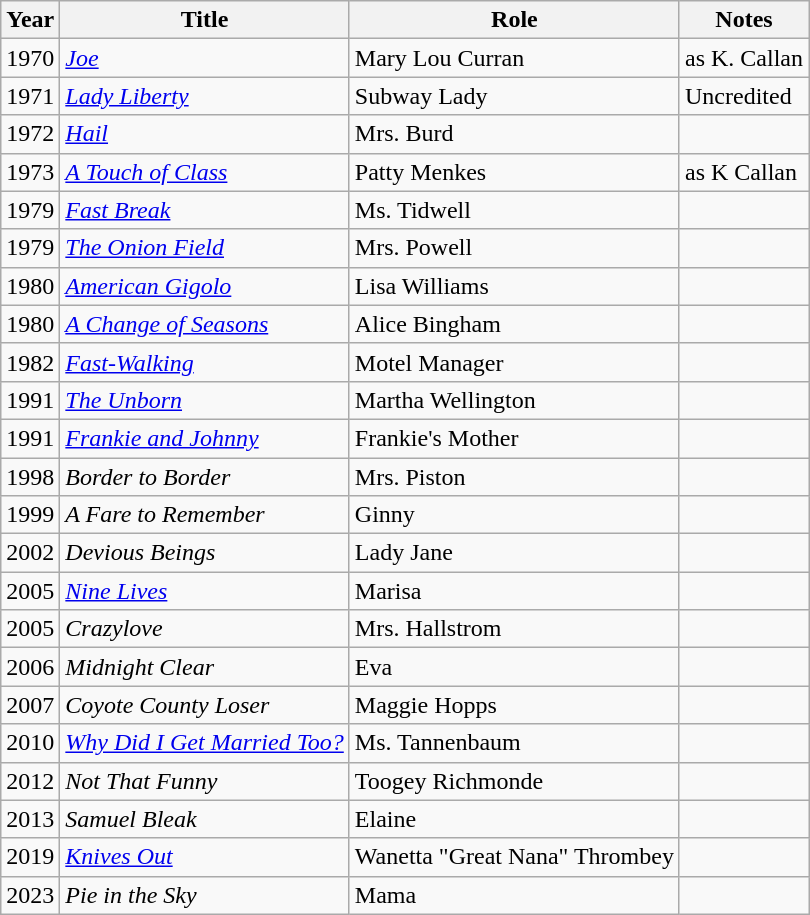<table class="wikitable sortable">
<tr>
<th>Year</th>
<th>Title</th>
<th>Role</th>
<th class="unsortable">Notes</th>
</tr>
<tr>
<td>1970</td>
<td><em><a href='#'>Joe</a></em></td>
<td>Mary Lou Curran</td>
<td>as K. Callan</td>
</tr>
<tr>
<td>1971</td>
<td><em><a href='#'>Lady Liberty</a></em></td>
<td>Subway Lady</td>
<td>Uncredited</td>
</tr>
<tr>
<td>1972</td>
<td><em><a href='#'>Hail</a></em></td>
<td>Mrs. Burd</td>
<td></td>
</tr>
<tr>
<td>1973</td>
<td><em><a href='#'>A Touch of Class</a></em></td>
<td>Patty Menkes</td>
<td>as K Callan</td>
</tr>
<tr>
<td>1979</td>
<td><em><a href='#'>Fast Break</a></em></td>
<td>Ms. Tidwell</td>
<td></td>
</tr>
<tr>
<td>1979</td>
<td><em><a href='#'>The Onion Field</a></em></td>
<td>Mrs. Powell</td>
<td></td>
</tr>
<tr>
<td>1980</td>
<td><em><a href='#'>American Gigolo</a></em></td>
<td>Lisa Williams</td>
<td></td>
</tr>
<tr>
<td>1980</td>
<td><em><a href='#'>A Change of Seasons</a></em></td>
<td>Alice Bingham</td>
<td></td>
</tr>
<tr>
<td>1982</td>
<td><em><a href='#'>Fast-Walking</a></em></td>
<td>Motel Manager</td>
<td></td>
</tr>
<tr>
<td>1991</td>
<td><em><a href='#'>The Unborn</a></em></td>
<td>Martha Wellington</td>
<td></td>
</tr>
<tr>
<td>1991</td>
<td><em><a href='#'>Frankie and Johnny</a></em></td>
<td>Frankie's Mother</td>
<td></td>
</tr>
<tr>
<td>1998</td>
<td><em>Border to Border</em></td>
<td>Mrs. Piston</td>
<td></td>
</tr>
<tr>
<td>1999</td>
<td><em>A Fare to Remember</em></td>
<td>Ginny</td>
<td></td>
</tr>
<tr>
<td>2002</td>
<td><em>Devious Beings</em></td>
<td>Lady Jane</td>
<td></td>
</tr>
<tr>
<td>2005</td>
<td><em><a href='#'>Nine Lives</a></em></td>
<td>Marisa</td>
<td></td>
</tr>
<tr>
<td>2005</td>
<td><em>Crazylove</em></td>
<td>Mrs. Hallstrom</td>
<td></td>
</tr>
<tr>
<td>2006</td>
<td><em>Midnight Clear</em></td>
<td>Eva</td>
<td></td>
</tr>
<tr>
<td>2007</td>
<td><em>Coyote County Loser</em></td>
<td>Maggie Hopps</td>
<td></td>
</tr>
<tr>
<td>2010</td>
<td><em><a href='#'>Why Did I Get Married Too?</a></em></td>
<td>Ms. Tannenbaum</td>
<td></td>
</tr>
<tr>
<td>2012</td>
<td><em>Not That Funny</em></td>
<td>Toogey Richmonde</td>
<td></td>
</tr>
<tr>
<td>2013</td>
<td><em>Samuel Bleak</em></td>
<td>Elaine</td>
<td></td>
</tr>
<tr>
<td>2019</td>
<td><em><a href='#'>Knives Out</a></em></td>
<td>Wanetta "Great Nana" Thrombey</td>
<td></td>
</tr>
<tr>
<td>2023</td>
<td><em>Pie in the Sky</em></td>
<td>Mama</td>
<td></td>
</tr>
</table>
